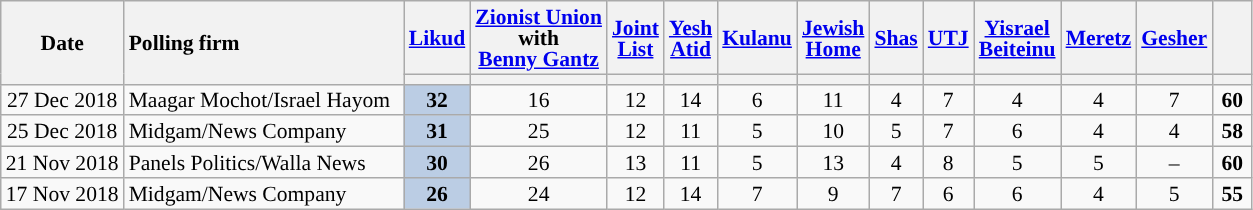<table class="wikitable" style="text-align:center; font-size:90%; line-height:14px;">
<tr>
<th rowspan="2">Date</th>
<th style="width:180px;text-align:left;" rowspan="2">Polling firm</th>
<th><a href='#'>Likud</a></th>
<th><a href='#'>Zionist Union</a><br>with<br><a href='#'>Benny Gantz</a></th>
<th><a href='#'>Joint<br>List</a></th>
<th><a href='#'>Yesh<br>Atid</a></th>
<th><a href='#'>Kulanu</a></th>
<th><a href='#'>Jewish<br>Home</a></th>
<th><a href='#'>Shas</a></th>
<th><a href='#'>UTJ</a></th>
<th><a href='#'>Yisrael<br>Beiteinu</a></th>
<th><a href='#'>Meretz</a></th>
<th><a href='#'>Gesher</a></th>
<th style="width:20px;"></th>
</tr>
<tr>
<th style="color:inherit;background:"></th>
<th style="color:inherit;background:"></th>
<th style="color:inherit;background:"></th>
<th style="color:inherit;background:"></th>
<th style="color:inherit;background:"></th>
<th style="color:inherit;background:"></th>
<th style="color:inherit;background:"></th>
<th style="color:inherit;background:"></th>
<th style="color:inherit;background:"></th>
<th style="color:inherit;background:"></th>
<th style="color:inherit;background:"></th>
<th style="color:inherit;background:"></th>
</tr>
<tr>
<td>27 Dec 2018</td>
<td style="text-align:left;">Maagar Mochot/Israel Hayom</td>
<td style="background:#BBCDE4"><strong>32</strong>	</td>
<td>16					</td>
<td>12					</td>
<td>14					</td>
<td>6					</td>
<td>11					</td>
<td>4					</td>
<td>7					</td>
<td>4					</td>
<td>4					</td>
<td>7					</td>
<td><strong>60</strong>				</td>
</tr>
<tr>
<td>25 Dec 2018</td>
<td style="text-align:left;">Midgam/News Company</td>
<td style="background:#BBCDE4"><strong>31</strong>	</td>
<td>25					</td>
<td>12					</td>
<td>11					</td>
<td>5					</td>
<td>10					</td>
<td>5					</td>
<td>7					</td>
<td>6					</td>
<td>4					</td>
<td>4					</td>
<td><strong>58</strong>				</td>
</tr>
<tr>
<td>21 Nov 2018</td>
<td style="text-align:left;">Panels Politics/Walla News</td>
<td style="background:#BBCDE4"><strong>30</strong>	</td>
<td>26					</td>
<td>13					</td>
<td>11					</td>
<td>5					</td>
<td>13					</td>
<td>4					</td>
<td>8					</td>
<td>5					</td>
<td>5					</td>
<td>–					</td>
<td><strong>60</strong>				</td>
</tr>
<tr>
<td>17 Nov 2018</td>
<td style="text-align:left;">Midgam/News Company</td>
<td style="background:#BBCDE4"><strong>26</strong>	</td>
<td>24					</td>
<td>12					</td>
<td>14					</td>
<td>7					</td>
<td>9					</td>
<td>7					</td>
<td>6					</td>
<td>6					</td>
<td>4					</td>
<td>5					</td>
<td><strong>55</strong>				</td>
</tr>
</table>
